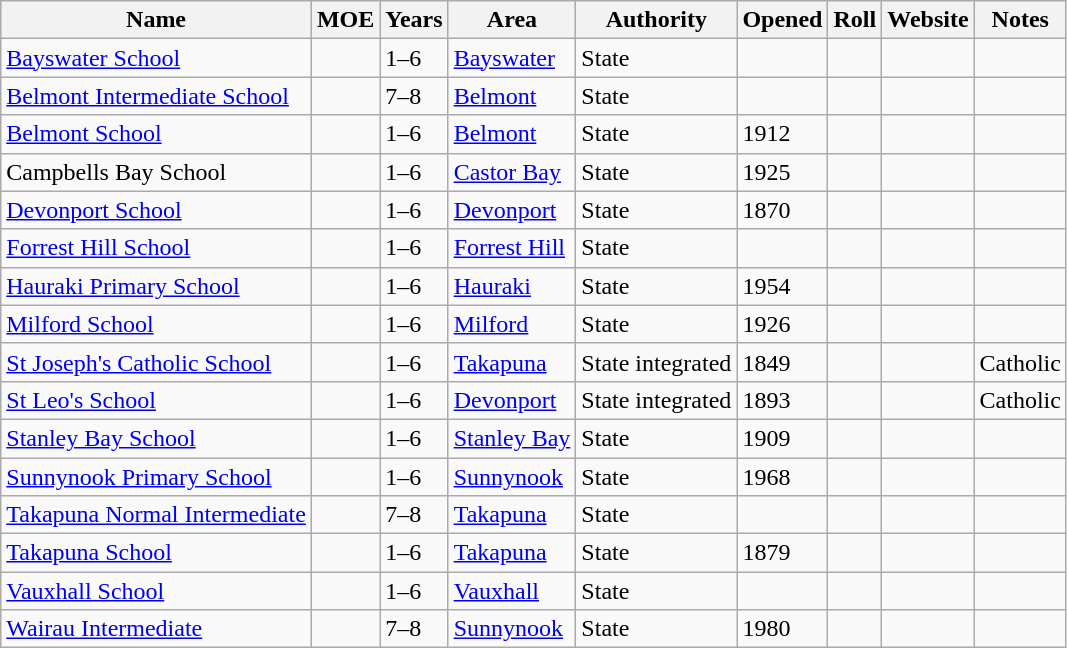<table class="wikitable sortable">
<tr>
<th>Name</th>
<th>MOE</th>
<th>Years</th>
<th>Area</th>
<th>Authority</th>
<th>Opened</th>
<th>Roll</th>
<th class="unsortable">Website</th>
<th class="unsortable">Notes</th>
</tr>
<tr>
<td><a href='#'>Bayswater School</a></td>
<td></td>
<td>1–6</td>
<td><a href='#'>Bayswater</a></td>
<td>State</td>
<td></td>
<td></td>
<td></td>
<td></td>
</tr>
<tr>
<td><a href='#'>Belmont Intermediate School</a></td>
<td></td>
<td>7–8</td>
<td><a href='#'>Belmont</a></td>
<td>State</td>
<td></td>
<td></td>
<td></td>
<td></td>
</tr>
<tr>
<td><a href='#'>Belmont School</a></td>
<td></td>
<td>1–6</td>
<td><a href='#'>Belmont</a></td>
<td>State</td>
<td>1912</td>
<td></td>
<td></td>
<td></td>
</tr>
<tr>
<td>Campbells Bay School</td>
<td></td>
<td>1–6</td>
<td><a href='#'>Castor Bay</a></td>
<td>State</td>
<td>1925</td>
<td></td>
<td></td>
<td></td>
</tr>
<tr>
<td><a href='#'>Devonport School</a></td>
<td></td>
<td>1–6</td>
<td><a href='#'>Devonport</a></td>
<td>State</td>
<td>1870</td>
<td></td>
<td></td>
<td></td>
</tr>
<tr>
<td><a href='#'>Forrest Hill School</a></td>
<td></td>
<td>1–6</td>
<td><a href='#'>Forrest Hill</a></td>
<td>State</td>
<td></td>
<td></td>
<td></td>
<td></td>
</tr>
<tr>
<td><a href='#'>Hauraki Primary School</a></td>
<td></td>
<td>1–6</td>
<td><a href='#'>Hauraki</a></td>
<td>State</td>
<td>1954</td>
<td></td>
<td></td>
<td></td>
</tr>
<tr>
<td><a href='#'>Milford School</a></td>
<td></td>
<td>1–6</td>
<td><a href='#'>Milford</a></td>
<td>State</td>
<td>1926</td>
<td></td>
<td></td>
<td></td>
</tr>
<tr>
<td><a href='#'>St Joseph's Catholic School</a></td>
<td></td>
<td>1–6</td>
<td><a href='#'>Takapuna</a></td>
<td>State integrated</td>
<td>1849</td>
<td></td>
<td></td>
<td>Catholic</td>
</tr>
<tr>
<td><a href='#'>St Leo's School</a></td>
<td></td>
<td>1–6</td>
<td><a href='#'>Devonport</a></td>
<td>State integrated</td>
<td>1893</td>
<td></td>
<td></td>
<td>Catholic</td>
</tr>
<tr>
<td><a href='#'>Stanley Bay School</a></td>
<td></td>
<td>1–6</td>
<td><a href='#'>Stanley Bay</a></td>
<td>State</td>
<td>1909</td>
<td></td>
<td></td>
<td></td>
</tr>
<tr>
<td><a href='#'>Sunnynook Primary School</a></td>
<td></td>
<td>1–6</td>
<td><a href='#'>Sunnynook</a></td>
<td>State</td>
<td>1968</td>
<td></td>
<td></td>
<td></td>
</tr>
<tr>
<td><a href='#'>Takapuna Normal Intermediate</a></td>
<td></td>
<td>7–8</td>
<td><a href='#'>Takapuna</a></td>
<td>State</td>
<td></td>
<td></td>
<td></td>
<td></td>
</tr>
<tr>
<td><a href='#'>Takapuna School</a></td>
<td></td>
<td>1–6</td>
<td><a href='#'>Takapuna</a></td>
<td>State</td>
<td>1879</td>
<td></td>
<td></td>
<td></td>
</tr>
<tr>
<td><a href='#'>Vauxhall School</a></td>
<td></td>
<td>1–6</td>
<td><a href='#'>Vauxhall</a></td>
<td>State</td>
<td></td>
<td></td>
<td></td>
<td></td>
</tr>
<tr>
<td><a href='#'>Wairau Intermediate</a></td>
<td></td>
<td>7–8</td>
<td><a href='#'>Sunnynook</a></td>
<td>State</td>
<td>1980</td>
<td></td>
<td></td>
<td></td>
</tr>
</table>
